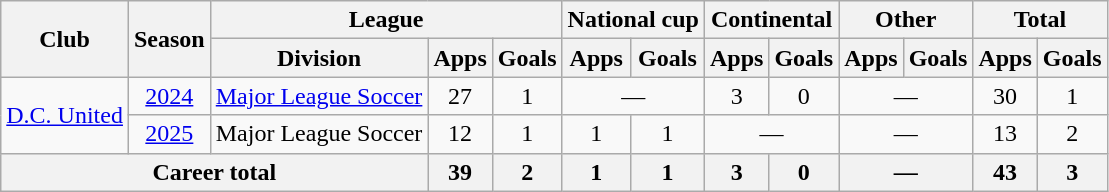<table class="wikitable" style="text-align:center">
<tr>
<th rowspan="2">Club</th>
<th rowspan="2">Season</th>
<th colspan="3">League</th>
<th colspan="2">National cup</th>
<th colspan="2">Continental</th>
<th colspan="2">Other</th>
<th colspan="2">Total</th>
</tr>
<tr>
<th>Division</th>
<th>Apps</th>
<th>Goals</th>
<th>Apps</th>
<th>Goals</th>
<th>Apps</th>
<th>Goals</th>
<th>Apps</th>
<th>Goals</th>
<th>Apps</th>
<th>Goals</th>
</tr>
<tr>
<td rowspan="2"><a href='#'>D.C. United</a></td>
<td><a href='#'>2024</a></td>
<td><a href='#'>Major League Soccer</a></td>
<td>27</td>
<td>1</td>
<td colspan="2">—</td>
<td>3</td>
<td>0</td>
<td colspan="2">—</td>
<td>30</td>
<td>1</td>
</tr>
<tr>
<td><a href='#'>2025</a></td>
<td>Major League Soccer</td>
<td>12</td>
<td>1</td>
<td>1</td>
<td>1</td>
<td colspan="2">—</td>
<td colspan="2">—</td>
<td>13</td>
<td>2</td>
</tr>
<tr>
<th colspan="3">Career total</th>
<th>39</th>
<th>2</th>
<th>1</th>
<th>1</th>
<th>3</th>
<th>0</th>
<th colspan="2">—</th>
<th>43</th>
<th>3</th>
</tr>
</table>
